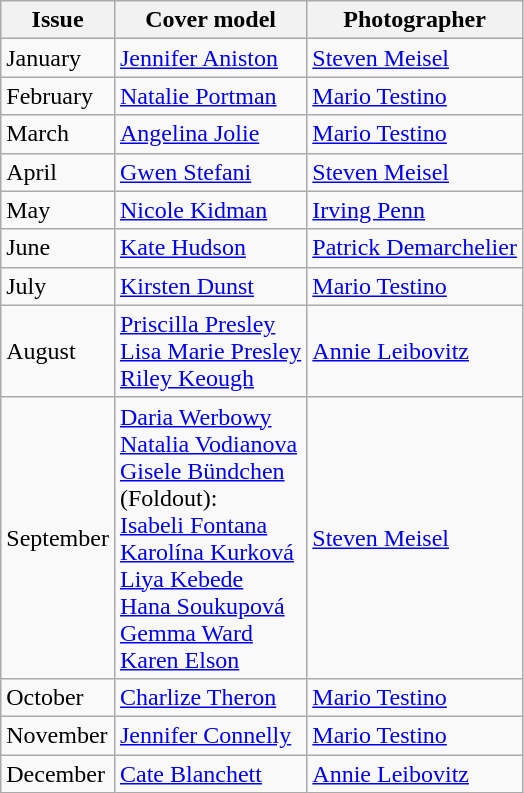<table class="sortable wikitable">
<tr>
<th>Issue</th>
<th>Cover model</th>
<th>Photographer</th>
</tr>
<tr>
<td>January</td>
<td><a href='#'>Jennifer Aniston</a></td>
<td><a href='#'>Steven Meisel</a></td>
</tr>
<tr>
<td>February</td>
<td><a href='#'>Natalie Portman</a></td>
<td><a href='#'>Mario Testino</a></td>
</tr>
<tr>
<td>March</td>
<td><a href='#'>Angelina Jolie</a></td>
<td><a href='#'>Mario Testino</a></td>
</tr>
<tr>
<td>April</td>
<td><a href='#'>Gwen Stefani</a></td>
<td><a href='#'>Steven Meisel</a></td>
</tr>
<tr>
<td>May</td>
<td><a href='#'>Nicole Kidman</a></td>
<td><a href='#'>Irving Penn</a></td>
</tr>
<tr>
<td>June</td>
<td><a href='#'>Kate Hudson</a></td>
<td><a href='#'>Patrick Demarchelier</a></td>
</tr>
<tr>
<td>July</td>
<td><a href='#'>Kirsten Dunst</a></td>
<td><a href='#'>Mario Testino</a></td>
</tr>
<tr>
<td>August</td>
<td><a href='#'>Priscilla Presley</a><br><a href='#'>Lisa Marie Presley</a><br><a href='#'>Riley Keough</a></td>
<td><a href='#'>Annie Leibovitz</a></td>
</tr>
<tr>
<td>September</td>
<td><a href='#'>Daria Werbowy</a><br><a href='#'>Natalia Vodianova</a><br><a href='#'>Gisele Bündchen</a><br>(Foldout):<br><a href='#'>Isabeli Fontana</a><br><a href='#'>Karolína Kurková</a><br><a href='#'>Liya Kebede</a><br><a href='#'>Hana Soukupová</a><br><a href='#'>Gemma Ward</a><br><a href='#'>Karen Elson</a></td>
<td><a href='#'>Steven Meisel</a></td>
</tr>
<tr>
<td>October</td>
<td><a href='#'>Charlize Theron</a></td>
<td><a href='#'>Mario Testino</a></td>
</tr>
<tr>
<td>November</td>
<td><a href='#'>Jennifer Connelly</a></td>
<td><a href='#'>Mario Testino</a></td>
</tr>
<tr>
<td>December</td>
<td><a href='#'>Cate Blanchett</a></td>
<td><a href='#'>Annie Leibovitz</a></td>
</tr>
</table>
